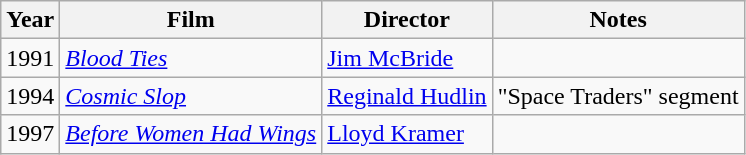<table class="wikitable">
<tr>
<th>Year</th>
<th>Film</th>
<th>Director</th>
<th>Notes</th>
</tr>
<tr>
<td>1991</td>
<td><em><a href='#'>Blood Ties</a></em></td>
<td><a href='#'>Jim McBride</a></td>
<td></td>
</tr>
<tr>
<td>1994</td>
<td><em><a href='#'>Cosmic Slop</a></em></td>
<td><a href='#'>Reginald Hudlin</a></td>
<td>"Space Traders" segment</td>
</tr>
<tr>
<td>1997</td>
<td><em><a href='#'>Before Women Had Wings</a></em></td>
<td><a href='#'>Lloyd Kramer</a></td>
<td></td>
</tr>
</table>
